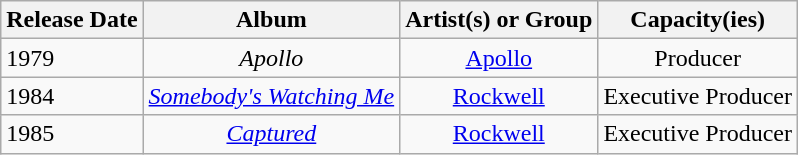<table class="wikitable">
<tr>
<th style="text-align: center;">Release Date</th>
<th style="text-align: center;">Album</th>
<th style="text-align: center;">Artist(s) or Group</th>
<th style="text-align: center;">Capacity(ies)</th>
</tr>
<tr>
<td>1979</td>
<td style="text-align: center;"><em>Apollo</em></td>
<td style="text-align: center;"><a href='#'>Apollo</a></td>
<td style="text-align: center;">Producer</td>
</tr>
<tr>
<td>1984</td>
<td style="text-align: center;"><em><a href='#'>Somebody's Watching Me</a></em></td>
<td style="text-align: center;"><a href='#'>Rockwell</a></td>
<td style="text-align: center;">Executive Producer</td>
</tr>
<tr>
<td>1985</td>
<td style="text-align: center;"><em><a href='#'>Captured</a></em></td>
<td style="text-align: center;"><a href='#'>Rockwell</a></td>
<td style="text-align: center;">Executive Producer</td>
</tr>
</table>
